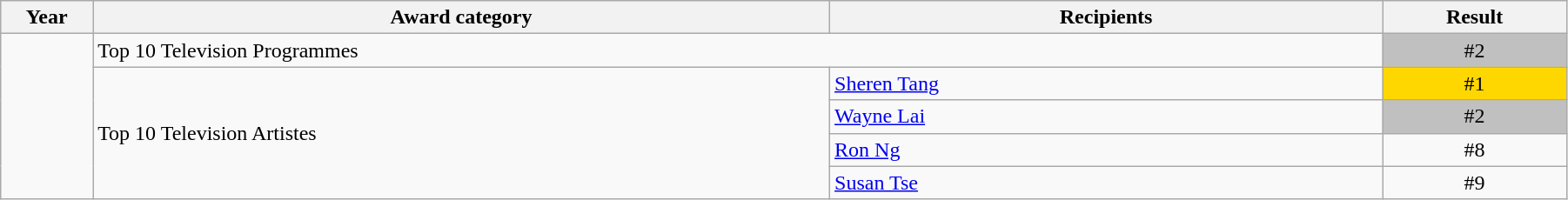<table class="wikitable" width="95%" cellpadding="5">
<tr>
<th width="5%">Year</th>
<th width="40%">Award category</th>
<th width="30%">Recipients</th>
<th width="10%">Result</th>
</tr>
<tr>
<td rowspan="5"></td>
<td colspan="2">Top 10 Television Programmes</td>
<td align="center" bgcolor="silver">#2</td>
</tr>
<tr>
<td rowspan="4">Top 10 Television Artistes</td>
<td><a href='#'>Sheren Tang</a></td>
<td align="center" bgcolor="gold">#1</td>
</tr>
<tr>
<td><a href='#'>Wayne Lai</a></td>
<td align="center" bgcolor="silver">#2</td>
</tr>
<tr>
<td><a href='#'>Ron Ng</a></td>
<td align="center">#8</td>
</tr>
<tr>
<td><a href='#'>Susan Tse</a></td>
<td align="center">#9</td>
</tr>
</table>
